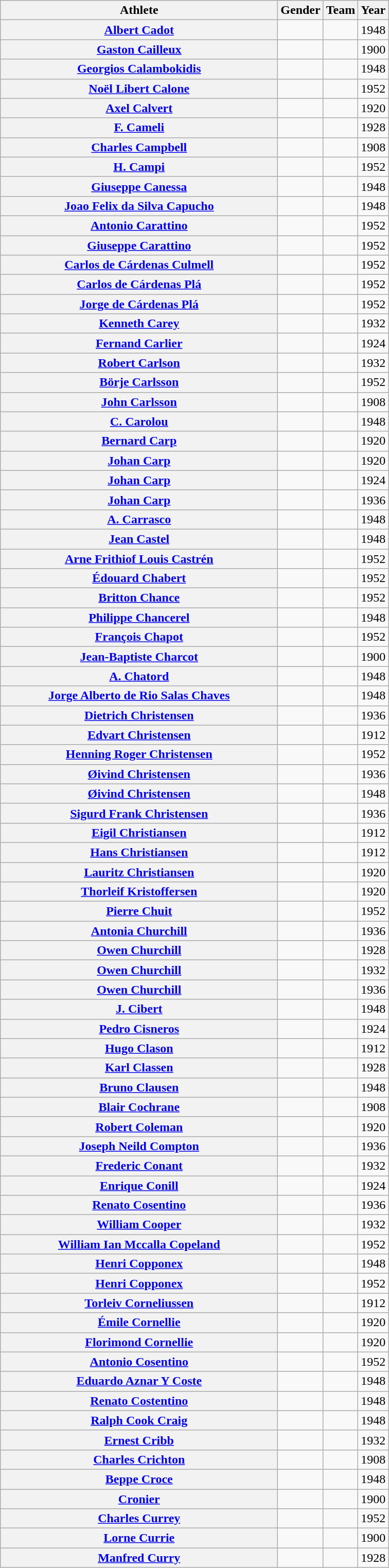<table class="wikitable plainrowheaders">
<tr>
<th scope="col" style="width:22em">Athlete</th>
<th scope="col">Gender</th>
<th scope="col">Team</th>
<th scope="col">Year</th>
</tr>
<tr>
<th scope="row"><a href='#'>Albert Cadot</a></th>
<td style="text-align:center"></td>
<td></td>
<td>1948</td>
</tr>
<tr>
<th scope="row"><a href='#'>Gaston Cailleux</a></th>
<td style="text-align:center"></td>
<td></td>
<td>1900</td>
</tr>
<tr>
<th scope="row"><a href='#'>Georgios Calambokidis</a></th>
<td style="text-align:center"></td>
<td></td>
<td>1948</td>
</tr>
<tr>
<th scope="row"><a href='#'>Noël Libert Calone</a></th>
<td style="text-align:center"></td>
<td></td>
<td>1952</td>
</tr>
<tr>
<th scope="row"><a href='#'>Axel Calvert</a></th>
<td style="text-align:center"></td>
<td></td>
<td>1920</td>
</tr>
<tr>
<th scope="row"><a href='#'>F. Cameli</a></th>
<td style="text-align:center"></td>
<td></td>
<td>1928</td>
</tr>
<tr>
<th scope="row"><a href='#'>Charles Campbell</a></th>
<td style="text-align:center"></td>
<td></td>
<td>1908</td>
</tr>
<tr>
<th scope="row"><a href='#'>H. Campi</a></th>
<td style="text-align:center"></td>
<td></td>
<td>1952</td>
</tr>
<tr>
<th scope="row"><a href='#'>Giuseppe Canessa</a></th>
<td style="text-align:center"></td>
<td></td>
<td>1948</td>
</tr>
<tr>
<th scope="row"><a href='#'>Joao Felix da Silva Capucho</a></th>
<td style="text-align:center"></td>
<td></td>
<td>1948</td>
</tr>
<tr>
<th scope="row"><a href='#'>Antonio Carattino</a></th>
<td style="text-align:center"></td>
<td></td>
<td>1952</td>
</tr>
<tr>
<th scope="row"><a href='#'>Giuseppe Carattino</a></th>
<td style="text-align:center"></td>
<td></td>
<td>1952</td>
</tr>
<tr>
<th scope="row"><a href='#'>Carlos de Cárdenas Culmell</a></th>
<td style="text-align:center"></td>
<td></td>
<td>1952</td>
</tr>
<tr>
<th scope="row"><a href='#'>Carlos de Cárdenas Plá</a></th>
<td style="text-align:center"></td>
<td></td>
<td>1952</td>
</tr>
<tr>
<th scope="row"><a href='#'>Jorge de Cárdenas Plá</a></th>
<td style="text-align:center"></td>
<td></td>
<td>1952</td>
</tr>
<tr>
<th scope="row"><a href='#'>Kenneth Carey</a></th>
<td style="text-align:center"></td>
<td></td>
<td>1932</td>
</tr>
<tr>
<th scope="row"><a href='#'>Fernand Carlier</a></th>
<td style="text-align:center"></td>
<td></td>
<td>1924</td>
</tr>
<tr>
<th scope="row"><a href='#'>Robert Carlson</a></th>
<td style="text-align:center"></td>
<td></td>
<td>1932</td>
</tr>
<tr>
<th scope="row"><a href='#'>Börje Carlsson</a></th>
<td style="text-align:center"></td>
<td></td>
<td>1952</td>
</tr>
<tr>
<th scope="row"><a href='#'>John Carlsson</a></th>
<td style="text-align:center"></td>
<td></td>
<td>1908</td>
</tr>
<tr>
<th scope="row"><a href='#'>C. Carolou</a></th>
<td style="text-align:center"></td>
<td></td>
<td>1948</td>
</tr>
<tr>
<th scope="row"><a href='#'>Bernard Carp</a></th>
<td style="text-align:center"></td>
<td></td>
<td>1920</td>
</tr>
<tr>
<th scope="row"><a href='#'>Johan Carp</a></th>
<td style="text-align:center"></td>
<td></td>
<td>1920</td>
</tr>
<tr>
<th scope="row"><a href='#'>Johan Carp</a></th>
<td style="text-align:center"></td>
<td></td>
<td>1924</td>
</tr>
<tr>
<th scope="row"><a href='#'>Johan Carp</a></th>
<td style="text-align:center"></td>
<td></td>
<td>1936</td>
</tr>
<tr>
<th scope="row"><a href='#'>A. Carrasco</a></th>
<td style="text-align:center"></td>
<td></td>
<td>1948</td>
</tr>
<tr>
<th scope="row"><a href='#'>Jean Castel</a></th>
<td style="text-align:center"></td>
<td></td>
<td>1948</td>
</tr>
<tr>
<th scope="row"><a href='#'>Arne Frithiof Louis Castrén</a></th>
<td style="text-align:center"></td>
<td></td>
<td>1952</td>
</tr>
<tr>
<th scope="row"><a href='#'>Édouard Chabert</a></th>
<td style="text-align:center"></td>
<td></td>
<td>1952</td>
</tr>
<tr>
<th scope="row"><a href='#'>Britton Chance</a></th>
<td style="text-align:center"></td>
<td></td>
<td>1952</td>
</tr>
<tr>
<th scope="row"><a href='#'>Philippe Chancerel</a></th>
<td style="text-align:center"></td>
<td></td>
<td>1948</td>
</tr>
<tr>
<th scope="row"><a href='#'>François Chapot</a></th>
<td style="text-align:center"></td>
<td></td>
<td>1952</td>
</tr>
<tr>
<th scope="row"><a href='#'>Jean-Baptiste Charcot</a></th>
<td style="text-align:center"></td>
<td></td>
<td>1900</td>
</tr>
<tr>
<th scope="row"><a href='#'>A. Chatord</a></th>
<td style="text-align:center"></td>
<td></td>
<td>1948</td>
</tr>
<tr>
<th scope="row"><a href='#'>Jorge Alberto de Rio Salas Chaves</a></th>
<td style="text-align:center"></td>
<td></td>
<td>1948</td>
</tr>
<tr>
<th scope="row"><a href='#'>Dietrich Christensen</a></th>
<td style="text-align:center"></td>
<td></td>
<td>1936</td>
</tr>
<tr>
<th scope="row"><a href='#'>Edvart Christensen</a></th>
<td style="text-align:center"></td>
<td></td>
<td>1912</td>
</tr>
<tr>
<th scope="row"><a href='#'>Henning Roger Christensen</a></th>
<td style="text-align:center"></td>
<td></td>
<td>1952</td>
</tr>
<tr>
<th scope="row"><a href='#'>Øivind Christensen</a></th>
<td style="text-align:center"></td>
<td></td>
<td>1936</td>
</tr>
<tr>
<th scope="row"><a href='#'>Øivind Christensen</a></th>
<td style="text-align:center"></td>
<td></td>
<td>1948</td>
</tr>
<tr>
<th scope="row"><a href='#'>Sigurd Frank Christensen</a></th>
<td style="text-align:center"></td>
<td></td>
<td>1936</td>
</tr>
<tr>
<th scope="row"><a href='#'>Eigil Christiansen</a></th>
<td style="text-align:center"></td>
<td></td>
<td>1912</td>
</tr>
<tr>
<th scope="row"><a href='#'>Hans Christiansen</a></th>
<td style="text-align:center"></td>
<td></td>
<td>1912</td>
</tr>
<tr>
<th scope="row"><a href='#'>Lauritz Christiansen</a></th>
<td style="text-align:center"></td>
<td></td>
<td>1920</td>
</tr>
<tr>
<th scope="row"><a href='#'>Thorleif Kristoffersen</a></th>
<td style="text-align:center"></td>
<td></td>
<td>1920</td>
</tr>
<tr>
<th scope="row"><a href='#'>Pierre Chuit</a></th>
<td style="text-align:center"></td>
<td></td>
<td>1952</td>
</tr>
<tr>
<th scope="row"><a href='#'>Antonia Churchill</a></th>
<td style="text-align:center"></td>
<td></td>
<td>1936</td>
</tr>
<tr>
<th scope="row"><a href='#'>Owen Churchill</a></th>
<td style="text-align:center"></td>
<td></td>
<td>1928</td>
</tr>
<tr>
<th scope="row"><a href='#'>Owen Churchill</a></th>
<td style="text-align:center"></td>
<td></td>
<td>1932</td>
</tr>
<tr>
<th scope="row"><a href='#'>Owen Churchill</a></th>
<td style="text-align:center"></td>
<td></td>
<td>1936</td>
</tr>
<tr>
<th scope="row"><a href='#'>J. Cibert</a></th>
<td style="text-align:center"></td>
<td></td>
<td>1948</td>
</tr>
<tr>
<th scope="row"><a href='#'>Pedro Cisneros</a></th>
<td style="text-align:center"></td>
<td></td>
<td>1924</td>
</tr>
<tr>
<th scope="row"><a href='#'>Hugo Clason</a></th>
<td style="text-align:center"></td>
<td></td>
<td>1912</td>
</tr>
<tr>
<th scope="row"><a href='#'>Karl Classen</a></th>
<td style="text-align:center"></td>
<td></td>
<td>1928</td>
</tr>
<tr>
<th scope="row"><a href='#'>Bruno Clausen</a></th>
<td style="text-align:center"></td>
<td></td>
<td>1948</td>
</tr>
<tr>
<th scope="row"><a href='#'>Blair Cochrane</a></th>
<td style="text-align:center"></td>
<td></td>
<td>1908</td>
</tr>
<tr>
<th scope="row"><a href='#'>Robert Coleman</a></th>
<td style="text-align:center"></td>
<td></td>
<td>1920</td>
</tr>
<tr>
<th scope="row"><a href='#'>Joseph Neild Compton</a></th>
<td style="text-align:center"></td>
<td></td>
<td>1936</td>
</tr>
<tr>
<th scope="row"><a href='#'>Frederic Conant</a></th>
<td style="text-align:center"></td>
<td></td>
<td>1932</td>
</tr>
<tr>
<th scope="row"><a href='#'>Enrique Conill</a></th>
<td style="text-align:center"></td>
<td></td>
<td>1924</td>
</tr>
<tr>
<th scope="row"><a href='#'>Renato Cosentino</a></th>
<td style="text-align:center"></td>
<td></td>
<td>1936</td>
</tr>
<tr>
<th scope="row"><a href='#'>William Cooper</a></th>
<td style="text-align:center"></td>
<td></td>
<td>1932</td>
</tr>
<tr>
<th scope="row"><a href='#'>William Ian Mccalla Copeland</a></th>
<td style="text-align:center"></td>
<td></td>
<td>1952</td>
</tr>
<tr>
<th scope="row"><a href='#'>Henri Copponex</a></th>
<td style="text-align:center"></td>
<td></td>
<td>1948</td>
</tr>
<tr>
<th scope="row"><a href='#'>Henri Copponex</a></th>
<td style="text-align:center"></td>
<td></td>
<td>1952</td>
</tr>
<tr>
<th scope="row"><a href='#'>Torleiv Corneliussen</a></th>
<td style="text-align:center"></td>
<td></td>
<td>1912</td>
</tr>
<tr>
<th scope="row"><a href='#'>Émile Cornellie</a></th>
<td style="text-align:center"></td>
<td></td>
<td>1920</td>
</tr>
<tr>
<th scope="row"><a href='#'>Florimond Cornellie</a></th>
<td style="text-align:center"></td>
<td></td>
<td>1920</td>
</tr>
<tr>
<th scope="row"><a href='#'>Antonio Cosentino</a></th>
<td style="text-align:center"></td>
<td></td>
<td>1952</td>
</tr>
<tr>
<th scope="row"><a href='#'>Eduardo Aznar Y Coste</a></th>
<td style="text-align:center"></td>
<td></td>
<td>1948</td>
</tr>
<tr>
<th scope="row"><a href='#'>Renato Costentino</a></th>
<td style="text-align:center"></td>
<td></td>
<td>1948</td>
</tr>
<tr>
<th scope="row"><a href='#'>Ralph Cook Craig</a></th>
<td style="text-align:center"></td>
<td></td>
<td>1948</td>
</tr>
<tr>
<th scope="row"><a href='#'>Ernest Cribb</a></th>
<td style="text-align:center"></td>
<td></td>
<td>1932</td>
</tr>
<tr>
<th scope="row"><a href='#'>Charles Crichton</a></th>
<td style="text-align:center"></td>
<td></td>
<td>1908</td>
</tr>
<tr>
<th scope="row"><a href='#'>Beppe Croce</a></th>
<td style="text-align:center"></td>
<td></td>
<td>1948</td>
</tr>
<tr>
<th scope="row"><a href='#'>Cronier</a></th>
<td style="text-align:center"></td>
<td></td>
<td>1900</td>
</tr>
<tr>
<th scope="row"><a href='#'>Charles Currey</a></th>
<td style="text-align:center"></td>
<td></td>
<td>1952</td>
</tr>
<tr>
<th scope="row"><a href='#'>Lorne Currie</a></th>
<td style="text-align:center"></td>
<td></td>
<td>1900</td>
</tr>
<tr>
<th scope="row"><a href='#'>Manfred Curry</a></th>
<td style="text-align:center"></td>
<td></td>
<td>1928</td>
</tr>
</table>
